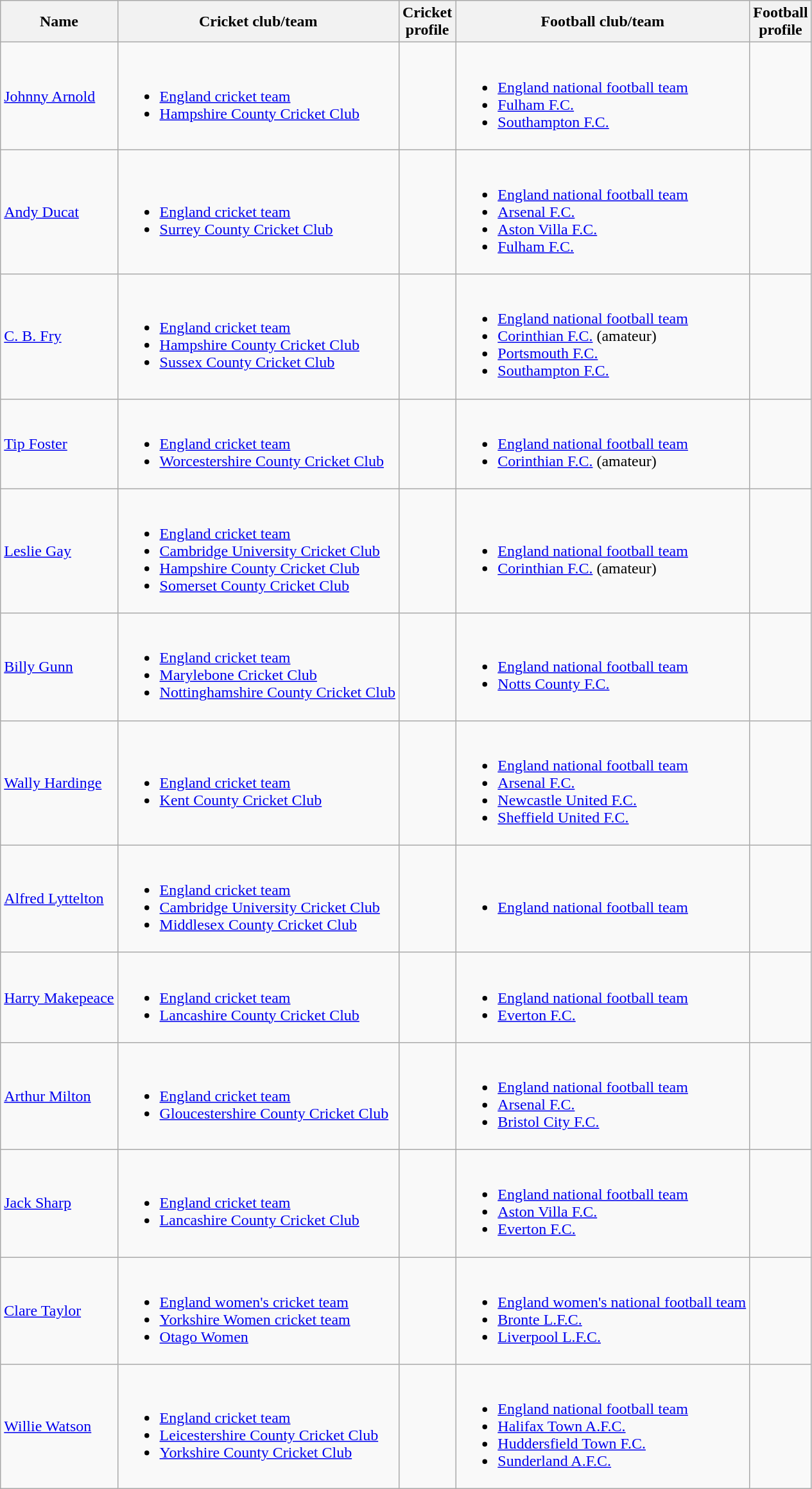<table class=wikitable>
<tr>
<th>Name</th>
<th>Cricket club/team</th>
<th>Cricket<br>profile</th>
<th>Football club/team</th>
<th>Football<br>profile</th>
</tr>
<tr>
<td><a href='#'>Johnny Arnold</a></td>
<td><br><ul><li><a href='#'>England cricket team</a></li><li><a href='#'>Hampshire County Cricket Club</a></li></ul></td>
<td></td>
<td><br><ul><li><a href='#'>England national football team</a></li><li><a href='#'>Fulham F.C.</a></li><li><a href='#'>Southampton F.C.</a></li></ul></td>
<td> </td>
</tr>
<tr>
<td><a href='#'>Andy Ducat</a></td>
<td><br><ul><li><a href='#'>England cricket team</a></li><li><a href='#'>Surrey County Cricket Club</a></li></ul></td>
<td></td>
<td><br><ul><li><a href='#'>England national football team</a></li><li><a href='#'>Arsenal F.C.</a></li><li><a href='#'>Aston Villa F.C.</a></li><li><a href='#'>Fulham F.C.</a></li></ul></td>
<td> </td>
</tr>
<tr>
<td><a href='#'>C. B. Fry</a></td>
<td><br><ul><li><a href='#'>England cricket team</a></li><li><a href='#'>Hampshire County Cricket Club</a></li><li><a href='#'>Sussex County Cricket Club</a></li></ul></td>
<td></td>
<td><br><ul><li><a href='#'>England national football team</a></li><li><a href='#'>Corinthian F.C.</a> (amateur)</li><li><a href='#'>Portsmouth F.C.</a></li><li><a href='#'>Southampton F.C.</a></li></ul></td>
<td> </td>
</tr>
<tr>
<td><a href='#'>Tip Foster</a></td>
<td><br><ul><li><a href='#'>England cricket team</a></li><li><a href='#'>Worcestershire County Cricket Club</a></li></ul></td>
<td></td>
<td><br><ul><li><a href='#'>England national football team</a></li><li><a href='#'>Corinthian F.C.</a> (amateur)</li></ul></td>
<td></td>
</tr>
<tr>
<td><a href='#'>Leslie Gay</a></td>
<td><br><ul><li><a href='#'>England cricket team</a></li><li><a href='#'>Cambridge University Cricket Club</a></li><li><a href='#'>Hampshire County Cricket Club</a></li><li><a href='#'>Somerset County Cricket Club</a></li></ul></td>
<td></td>
<td><br><ul><li><a href='#'>England national football team</a></li><li><a href='#'>Corinthian F.C.</a> (amateur)</li></ul></td>
<td> </td>
</tr>
<tr>
<td><a href='#'>Billy Gunn</a></td>
<td><br><ul><li><a href='#'>England cricket team</a></li><li><a href='#'>Marylebone Cricket Club</a></li><li><a href='#'>Nottinghamshire County Cricket Club</a></li></ul></td>
<td></td>
<td><br><ul><li><a href='#'>England national football team</a></li><li><a href='#'>Notts County F.C.</a></li></ul></td>
<td> </td>
</tr>
<tr>
<td><a href='#'>Wally Hardinge</a></td>
<td><br><ul><li><a href='#'>England cricket team</a></li><li><a href='#'>Kent County Cricket Club</a></li></ul></td>
<td> </td>
<td><br><ul><li><a href='#'>England national football team</a></li><li><a href='#'>Arsenal F.C.</a></li><li><a href='#'>Newcastle United F.C.</a></li><li><a href='#'>Sheffield United F.C.</a></li></ul></td>
<td> </td>
</tr>
<tr>
<td><a href='#'>Alfred Lyttelton</a></td>
<td><br><ul><li><a href='#'>England cricket team</a></li><li><a href='#'>Cambridge University Cricket Club</a></li><li><a href='#'>Middlesex County Cricket Club</a></li></ul></td>
<td></td>
<td><br><ul><li><a href='#'>England national football team</a></li></ul></td>
<td> </td>
</tr>
<tr>
<td><a href='#'>Harry Makepeace</a></td>
<td><br><ul><li><a href='#'>England cricket team</a></li><li><a href='#'>Lancashire County Cricket Club</a></li></ul></td>
<td></td>
<td><br><ul><li><a href='#'>England national football team</a></li><li><a href='#'>Everton F.C.</a></li></ul></td>
<td> </td>
</tr>
<tr>
<td><a href='#'>Arthur Milton</a></td>
<td><br><ul><li><a href='#'>England cricket team</a></li><li><a href='#'>Gloucestershire County Cricket Club</a></li></ul></td>
<td></td>
<td><br><ul><li><a href='#'>England national football team</a></li><li><a href='#'>Arsenal F.C.</a></li><li><a href='#'>Bristol City F.C.</a></li></ul></td>
<td> </td>
</tr>
<tr>
<td><a href='#'>Jack Sharp</a></td>
<td><br><ul><li><a href='#'>England cricket team</a></li><li><a href='#'>Lancashire County Cricket Club</a></li></ul></td>
<td></td>
<td><br><ul><li><a href='#'>England national football team</a></li><li><a href='#'>Aston Villa F.C.</a></li><li><a href='#'>Everton F.C.</a></li></ul></td>
<td> </td>
</tr>
<tr>
<td><a href='#'>Clare Taylor</a></td>
<td><br><ul><li><a href='#'>England women's cricket team</a></li><li><a href='#'>Yorkshire Women cricket team</a></li><li><a href='#'>Otago Women</a></li></ul></td>
<td></td>
<td><br><ul><li><a href='#'>England women's national football team</a></li><li><a href='#'>Bronte L.F.C.</a></li><li><a href='#'>Liverpool L.F.C.</a></li></ul></td>
<td></td>
</tr>
<tr>
<td><a href='#'>Willie Watson</a></td>
<td><br><ul><li><a href='#'>England cricket team</a></li><li><a href='#'>Leicestershire County Cricket Club</a></li><li><a href='#'>Yorkshire County Cricket Club</a></li></ul></td>
<td></td>
<td><br><ul><li><a href='#'>England national football team</a></li><li><a href='#'>Halifax Town A.F.C.</a></li><li><a href='#'>Huddersfield Town F.C.</a></li><li><a href='#'>Sunderland A.F.C.</a></li></ul></td>
<td> </td>
</tr>
</table>
